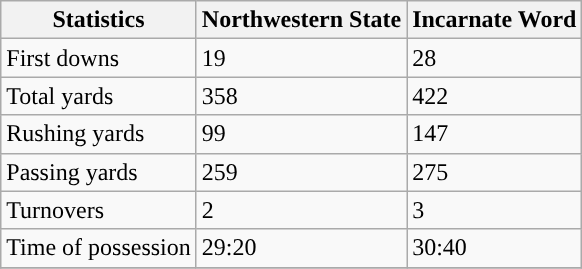<table class="wikitable">
<tr>
<th>Statistics</th>
<th>Northwestern State</th>
<th>Incarnate Word</th>
</tr>
<tr>
<td>First downs</td>
<td>19</td>
<td>28</td>
</tr>
<tr>
<td>Total yards</td>
<td>358</td>
<td>422</td>
</tr>
<tr>
<td>Rushing yards</td>
<td>99</td>
<td>147</td>
</tr>
<tr>
<td>Passing yards</td>
<td>259</td>
<td>275</td>
</tr>
<tr>
<td>Turnovers</td>
<td>2</td>
<td>3</td>
</tr>
<tr>
<td>Time of possession</td>
<td>29:20</td>
<td>30:40</td>
</tr>
<tr>
</tr>
</table>
